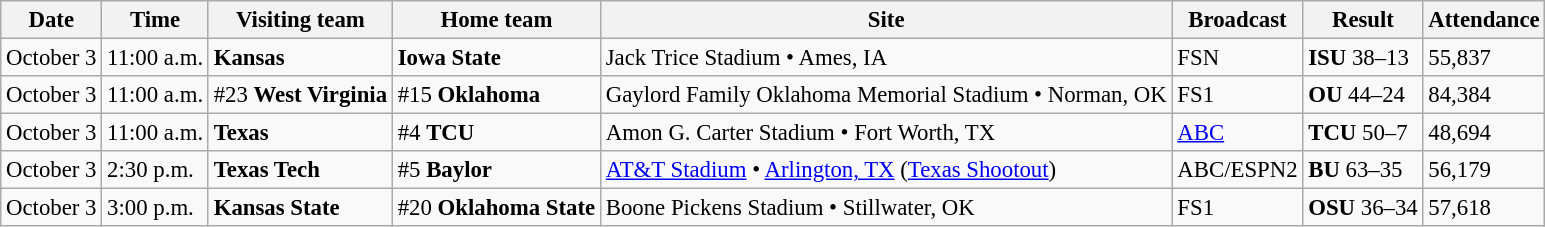<table class="wikitable" style="font-size:95%;">
<tr>
<th>Date</th>
<th>Time</th>
<th>Visiting team</th>
<th>Home team</th>
<th>Site</th>
<th>Broadcast</th>
<th>Result</th>
<th>Attendance</th>
</tr>
<tr bgcolor=>
<td>October 3</td>
<td>11:00 a.m.</td>
<td><strong>Kansas</strong></td>
<td><strong>Iowa State</strong></td>
<td>Jack Trice Stadium • Ames, IA</td>
<td>FSN</td>
<td><strong>ISU</strong> 38–13</td>
<td>55,837</td>
</tr>
<tr bgcolor=>
<td>October 3</td>
<td>11:00 a.m.</td>
<td>#23 <strong>West Virginia</strong></td>
<td>#15 <strong>Oklahoma</strong></td>
<td>Gaylord Family Oklahoma Memorial Stadium • Norman, OK</td>
<td>FS1</td>
<td><strong>OU</strong> 44–24</td>
<td>84,384</td>
</tr>
<tr bgcolor=>
<td>October 3</td>
<td>11:00 a.m.</td>
<td><strong>Texas</strong></td>
<td>#4 <strong>TCU</strong></td>
<td>Amon G. Carter Stadium • Fort Worth, TX</td>
<td><a href='#'>ABC</a></td>
<td><strong>TCU</strong> 50–7</td>
<td>48,694</td>
</tr>
<tr bgcolor=>
<td>October 3</td>
<td>2:30 p.m.</td>
<td><strong>Texas Tech</strong></td>
<td>#5 <strong>Baylor</strong></td>
<td><a href='#'>AT&T Stadium</a> • <a href='#'>Arlington, TX</a> (<a href='#'>Texas Shootout</a>)</td>
<td>ABC/ESPN2</td>
<td><strong>BU</strong> 63–35</td>
<td>56,179</td>
</tr>
<tr bgcolor=>
<td>October 3</td>
<td>3:00 p.m.</td>
<td><strong>Kansas State</strong></td>
<td>#20 <strong>Oklahoma State</strong></td>
<td>Boone Pickens Stadium • Stillwater, OK</td>
<td>FS1</td>
<td><strong>OSU</strong> 36–34</td>
<td>57,618</td>
</tr>
</table>
